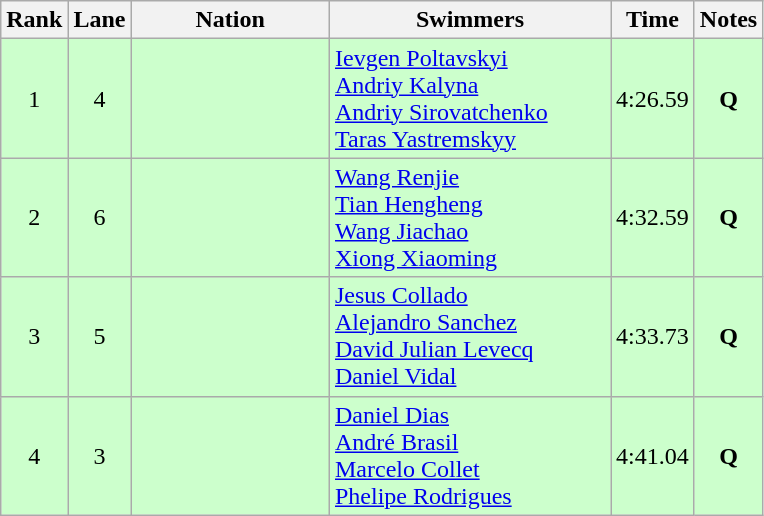<table class="wikitable sortable" style="text-align:center">
<tr>
<th>Rank</th>
<th>Lane</th>
<th style="width:125px">Nation</th>
<th Class="unsortable" style="width:180px">Swimmers</th>
<th>Time</th>
<th>Notes</th>
</tr>
<tr style="background:#cfc;">
<td>1</td>
<td>4</td>
<td style="text-align:left"></td>
<td style="text-align:left"><a href='#'>Ievgen Poltavskyi</a><br> <a href='#'>Andriy Kalyna</a><br> <a href='#'>Andriy Sirovatchenko</a><br> <a href='#'>Taras Yastremskyy</a></td>
<td>4:26.59</td>
<td><strong>Q</strong></td>
</tr>
<tr style="background:#cfc;">
<td>2</td>
<td>6</td>
<td style="text-align:left"></td>
<td style="text-align:left"><a href='#'>Wang Renjie</a><br> <a href='#'>Tian Hengheng</a><br> <a href='#'>Wang Jiachao</a><br> <a href='#'>Xiong Xiaoming</a></td>
<td>4:32.59</td>
<td><strong>Q</strong></td>
</tr>
<tr style="background:#cfc;">
<td>3</td>
<td>5</td>
<td style="text-align:left"></td>
<td style="text-align:left"><a href='#'>Jesus Collado</a><br> <a href='#'>Alejandro Sanchez</a><br> <a href='#'>David Julian Levecq</a><br> <a href='#'>Daniel Vidal</a></td>
<td>4:33.73</td>
<td><strong>Q</strong></td>
</tr>
<tr style="background:#cfc;">
<td>4</td>
<td>3</td>
<td style="text-align:left"></td>
<td style="text-align:left"><a href='#'>Daniel Dias</a><br> <a href='#'>André Brasil</a><br> <a href='#'>Marcelo Collet</a><br> <a href='#'>Phelipe Rodrigues</a></td>
<td>4:41.04</td>
<td><strong>Q</strong></td>
</tr>
</table>
